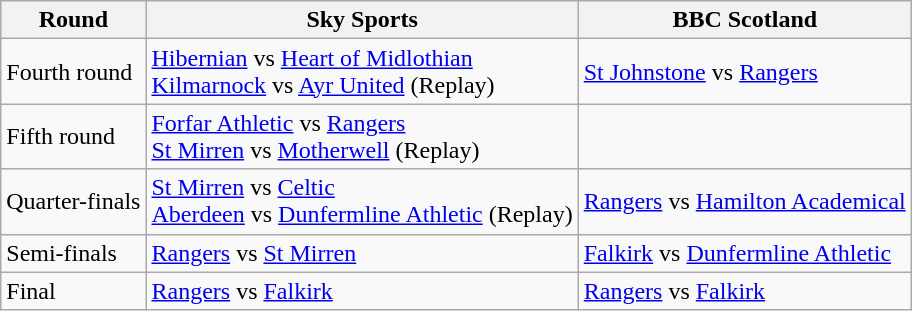<table class="wikitable">
<tr>
<th>Round</th>
<th>Sky Sports</th>
<th>BBC Scotland</th>
</tr>
<tr>
<td>Fourth round</td>
<td><a href='#'>Hibernian</a> vs <a href='#'>Heart of Midlothian</a> <br> <a href='#'>Kilmarnock</a> vs <a href='#'>Ayr United</a> (Replay) <br></td>
<td><a href='#'>St Johnstone</a> vs <a href='#'>Rangers</a></td>
</tr>
<tr>
<td>Fifth round</td>
<td><a href='#'>Forfar Athletic</a> vs <a href='#'>Rangers</a> <br> <a href='#'>St Mirren</a> vs <a href='#'>Motherwell</a> (Replay)</td>
</tr>
<tr>
<td>Quarter-finals</td>
<td><a href='#'>St Mirren</a> vs <a href='#'>Celtic</a>  <br> <a href='#'>Aberdeen</a> vs <a href='#'>Dunfermline Athletic</a> (Replay)</td>
<td><a href='#'>Rangers</a> vs <a href='#'>Hamilton Academical</a></td>
</tr>
<tr>
<td>Semi-finals</td>
<td><a href='#'>Rangers</a> vs <a href='#'>St Mirren</a></td>
<td><a href='#'>Falkirk</a> vs <a href='#'>Dunfermline Athletic</a></td>
</tr>
<tr>
<td>Final</td>
<td><a href='#'>Rangers</a> vs <a href='#'>Falkirk</a></td>
<td><a href='#'>Rangers</a> vs <a href='#'>Falkirk</a></td>
</tr>
</table>
